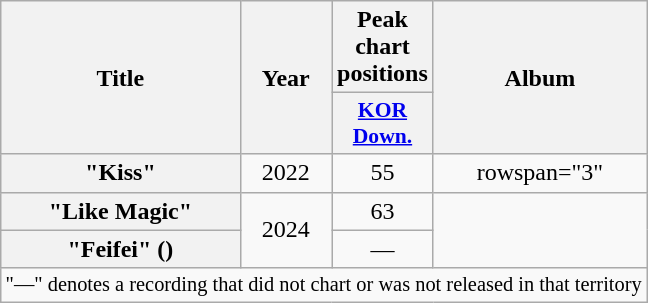<table class="wikitable plainrowheaders" style="text-align:center">
<tr>
<th scope="col" rowspan="2">Title</th>
<th scope="col" rowspan="2">Year</th>
<th scope="col">Peak chart<br>positions</th>
<th scope="col" rowspan="2">Album</th>
</tr>
<tr>
<th scope="col" style="font-size:90%; width:2.5em"><a href='#'>KOR<br>Down.</a><br></th>
</tr>
<tr>
<th scope="row">"Kiss"<br></th>
<td>2022</td>
<td>55</td>
<td>rowspan="3" </td>
</tr>
<tr>
<th scope="row">"Like Magic"<br></th>
<td rowspan="2">2024</td>
<td>63</td>
</tr>
<tr>
<th scope="row">"Feifei" ()</th>
<td>—</td>
</tr>
<tr>
<td colspan="4" style="font-size:85%">"—" denotes a recording that did not chart or was not released in that territory</td>
</tr>
</table>
